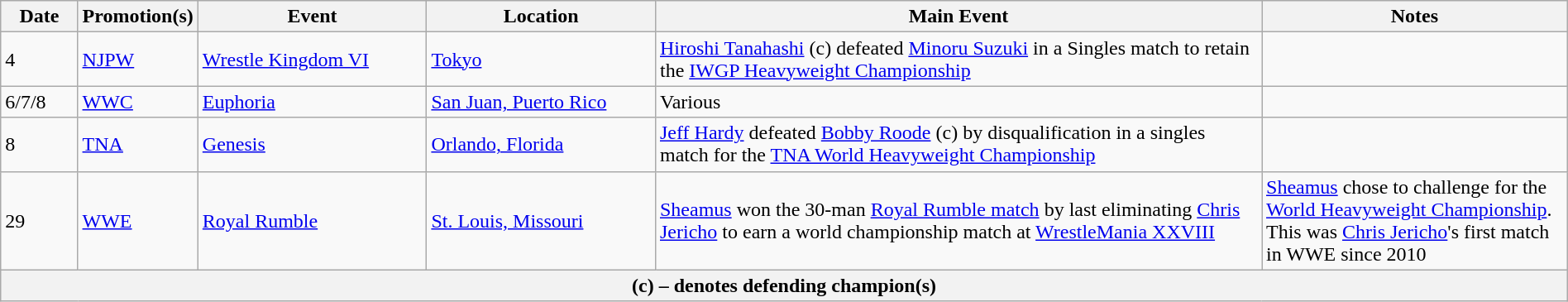<table class="wikitable" style="width:100%;">
<tr>
<th width=5%>Date</th>
<th width=5%>Promotion(s)</th>
<th width=15%>Event</th>
<th width=15%>Location</th>
<th width=40%>Main Event</th>
<th width=20%>Notes</th>
</tr>
<tr>
<td>4</td>
<td><a href='#'>NJPW</a></td>
<td><a href='#'>Wrestle Kingdom VI</a></td>
<td><a href='#'>Tokyo</a></td>
<td><a href='#'>Hiroshi Tanahashi</a> (c) defeated <a href='#'>Minoru Suzuki</a> in a Singles match to retain the <a href='#'>IWGP Heavyweight Championship</a></td>
<td></td>
</tr>
<tr>
<td>6/7/8</td>
<td><a href='#'>WWC</a></td>
<td><a href='#'>Euphoria</a></td>
<td><a href='#'>San Juan, Puerto Rico</a></td>
<td>Various</td>
<td></td>
</tr>
<tr>
<td>8</td>
<td><a href='#'>TNA</a></td>
<td><a href='#'>Genesis</a></td>
<td><a href='#'>Orlando, Florida</a></td>
<td><a href='#'>Jeff Hardy</a> defeated <a href='#'>Bobby Roode</a> (c) by disqualification in a singles match for the <a href='#'>TNA World Heavyweight Championship</a></td>
<td></td>
</tr>
<tr>
<td>29</td>
<td><a href='#'>WWE</a></td>
<td><a href='#'>Royal Rumble</a></td>
<td><a href='#'>St. Louis, Missouri</a></td>
<td><a href='#'>Sheamus</a> won the 30-man <a href='#'>Royal Rumble match</a> by last eliminating <a href='#'>Chris Jericho</a> to earn a world championship match at <a href='#'>WrestleMania XXVIII</a></td>
<td><a href='#'>Sheamus</a> chose to challenge for the <a href='#'>World Heavyweight Championship</a>.<br>This was <a href='#'>Chris Jericho</a>'s first match in WWE since 2010</td>
</tr>
<tr>
<th colspan="6">(c) – denotes defending champion(s)</th>
</tr>
</table>
